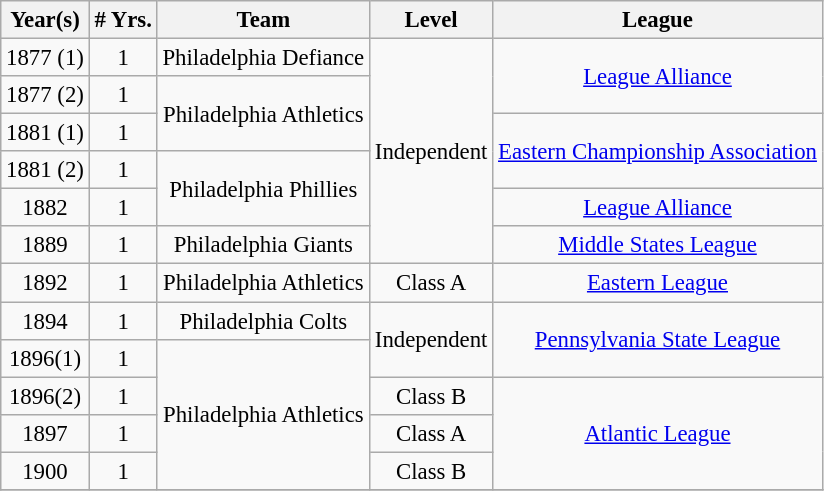<table class="wikitable" style="text-align:center; font-size: 95%;">
<tr>
<th>Year(s)</th>
<th># Yrs.</th>
<th>Team</th>
<th>Level</th>
<th>League</th>
</tr>
<tr>
<td>1877 (1)</td>
<td>1</td>
<td>Philadelphia Defiance</td>
<td rowspan=6>Independent</td>
<td rowspan=2><a href='#'>League Alliance</a></td>
</tr>
<tr>
<td>1877 (2)</td>
<td>1</td>
<td rowspan=2>Philadelphia Athletics</td>
</tr>
<tr>
<td>1881 (1)</td>
<td>1</td>
<td rowspan=2><a href='#'>Eastern Championship Association</a></td>
</tr>
<tr>
<td>1881 (2)</td>
<td>1</td>
<td rowspan=2>Philadelphia Phillies</td>
</tr>
<tr>
<td>1882</td>
<td>1</td>
<td><a href='#'>League Alliance</a></td>
</tr>
<tr>
<td>1889</td>
<td>1</td>
<td>Philadelphia Giants</td>
<td><a href='#'>Middle States League</a></td>
</tr>
<tr>
<td>1892</td>
<td>1</td>
<td>Philadelphia Athletics</td>
<td>Class A</td>
<td><a href='#'>Eastern League</a></td>
</tr>
<tr>
<td>1894</td>
<td>1</td>
<td>Philadelphia Colts</td>
<td rowspan=2>Independent</td>
<td rowspan=2><a href='#'>Pennsylvania State League</a></td>
</tr>
<tr>
<td>1896(1)</td>
<td>1</td>
<td rowspan=4>Philadelphia Athletics</td>
</tr>
<tr>
<td>1896(2)</td>
<td>1</td>
<td>Class B</td>
<td rowspan=3><a href='#'>Atlantic League</a></td>
</tr>
<tr>
<td>1897</td>
<td>1</td>
<td>Class A</td>
</tr>
<tr>
<td>1900</td>
<td>1</td>
<td>Class B</td>
</tr>
<tr>
</tr>
</table>
